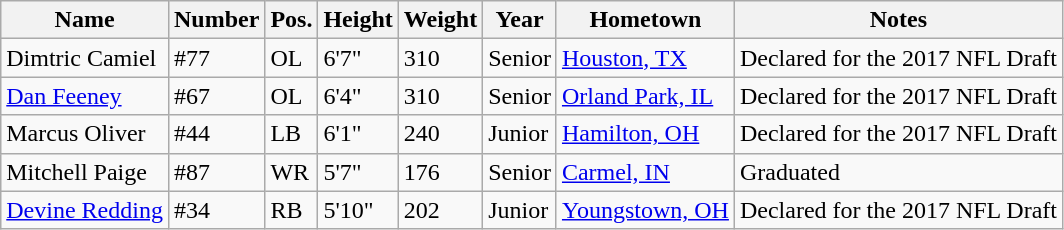<table class="wikitable sortable">
<tr>
<th>Name</th>
<th>Number</th>
<th>Pos.</th>
<th>Height</th>
<th>Weight</th>
<th>Year</th>
<th>Hometown</th>
<th class="unsortable">Notes</th>
</tr>
<tr>
<td>Dimtric Camiel</td>
<td>#77</td>
<td>OL</td>
<td>6'7"</td>
<td>310</td>
<td>Senior</td>
<td><a href='#'>Houston, TX</a></td>
<td>Declared for the 2017 NFL Draft</td>
</tr>
<tr>
<td><a href='#'>Dan Feeney</a></td>
<td>#67</td>
<td>OL</td>
<td>6'4"</td>
<td>310</td>
<td>Senior</td>
<td><a href='#'>Orland Park, IL</a></td>
<td>Declared for the 2017 NFL Draft</td>
</tr>
<tr>
<td>Marcus Oliver</td>
<td>#44</td>
<td>LB</td>
<td>6'1"</td>
<td>240</td>
<td>Junior</td>
<td><a href='#'>Hamilton, OH</a></td>
<td>Declared for the 2017 NFL Draft</td>
</tr>
<tr>
<td>Mitchell Paige</td>
<td>#87</td>
<td>WR</td>
<td>5'7"</td>
<td>176</td>
<td>Senior</td>
<td><a href='#'>Carmel, IN</a></td>
<td>Graduated</td>
</tr>
<tr>
<td><a href='#'>Devine Redding</a></td>
<td>#34</td>
<td>RB</td>
<td>5'10"</td>
<td>202</td>
<td>Junior</td>
<td><a href='#'>Youngstown, OH</a></td>
<td>Declared for the 2017 NFL Draft</td>
</tr>
</table>
